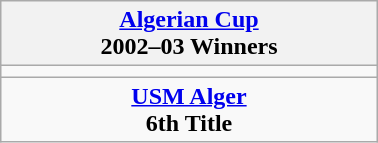<table class="wikitable" style="text-align: center; margin: 0 auto; width: 20%">
<tr>
<th><a href='#'>Algerian Cup</a><br>2002–03 Winners</th>
</tr>
<tr>
<td></td>
</tr>
<tr>
<td><strong><a href='#'>USM Alger</a></strong><br><strong>6th Title</strong></td>
</tr>
</table>
